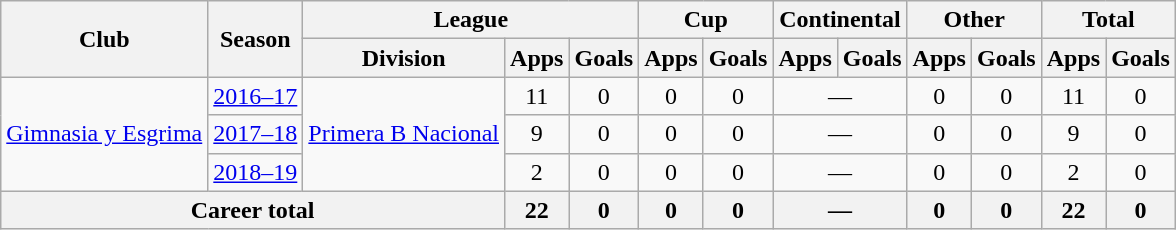<table class="wikitable" style="text-align:center">
<tr>
<th rowspan="2">Club</th>
<th rowspan="2">Season</th>
<th colspan="3">League</th>
<th colspan="2">Cup</th>
<th colspan="2">Continental</th>
<th colspan="2">Other</th>
<th colspan="2">Total</th>
</tr>
<tr>
<th>Division</th>
<th>Apps</th>
<th>Goals</th>
<th>Apps</th>
<th>Goals</th>
<th>Apps</th>
<th>Goals</th>
<th>Apps</th>
<th>Goals</th>
<th>Apps</th>
<th>Goals</th>
</tr>
<tr>
<td rowspan="3"><a href='#'>Gimnasia y Esgrima</a></td>
<td><a href='#'>2016–17</a></td>
<td rowspan="3"><a href='#'>Primera B Nacional</a></td>
<td>11</td>
<td>0</td>
<td>0</td>
<td>0</td>
<td colspan="2">—</td>
<td>0</td>
<td>0</td>
<td>11</td>
<td>0</td>
</tr>
<tr>
<td><a href='#'>2017–18</a></td>
<td>9</td>
<td>0</td>
<td>0</td>
<td>0</td>
<td colspan="2">—</td>
<td>0</td>
<td>0</td>
<td>9</td>
<td>0</td>
</tr>
<tr>
<td><a href='#'>2018–19</a></td>
<td>2</td>
<td>0</td>
<td>0</td>
<td>0</td>
<td colspan="2">—</td>
<td>0</td>
<td>0</td>
<td>2</td>
<td>0</td>
</tr>
<tr>
<th colspan="3">Career total</th>
<th>22</th>
<th>0</th>
<th>0</th>
<th>0</th>
<th colspan="2">—</th>
<th>0</th>
<th>0</th>
<th>22</th>
<th>0</th>
</tr>
</table>
